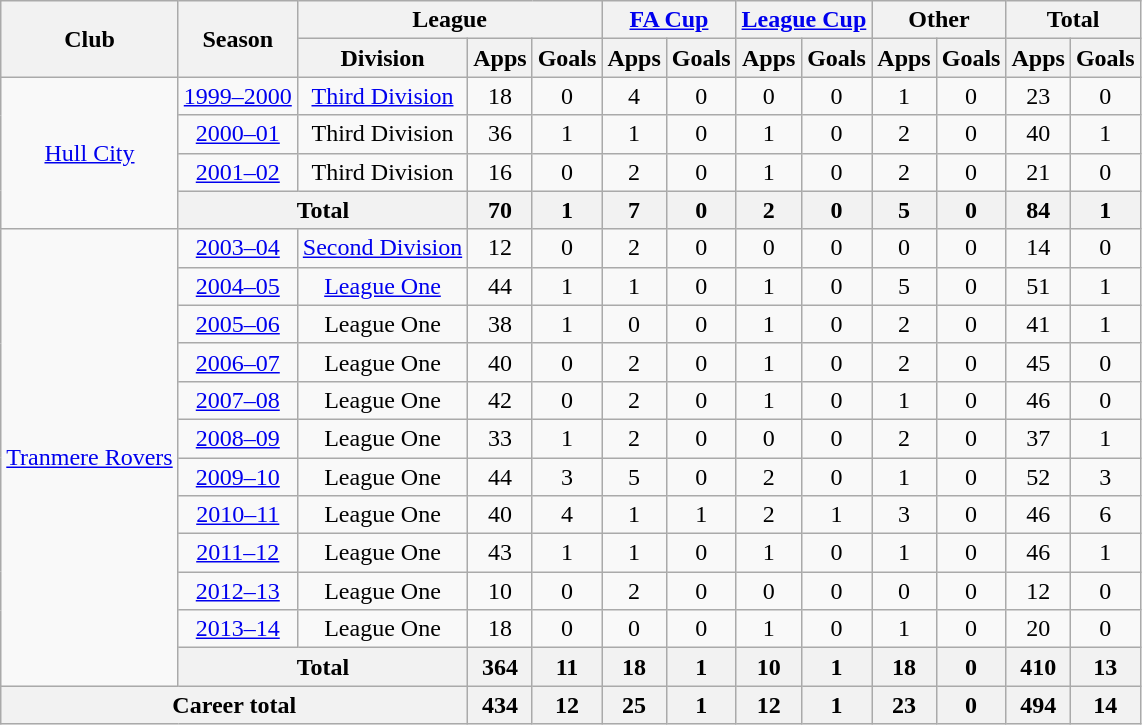<table class="wikitable" style="text-align:center">
<tr>
<th rowspan=2>Club</th>
<th rowspan=2>Season</th>
<th colspan=3>League</th>
<th colspan=2><a href='#'>FA Cup</a></th>
<th colspan=2><a href='#'>League Cup</a></th>
<th colspan=2>Other</th>
<th colspan=2>Total</th>
</tr>
<tr>
<th>Division</th>
<th>Apps</th>
<th>Goals</th>
<th>Apps</th>
<th>Goals</th>
<th>Apps</th>
<th>Goals</th>
<th>Apps</th>
<th>Goals</th>
<th>Apps</th>
<th>Goals</th>
</tr>
<tr>
<td rowspan=4><a href='#'>Hull City</a></td>
<td><a href='#'>1999–2000</a></td>
<td><a href='#'>Third Division</a></td>
<td>18</td>
<td>0</td>
<td>4</td>
<td>0</td>
<td>0</td>
<td>0</td>
<td>1</td>
<td>0</td>
<td>23</td>
<td>0</td>
</tr>
<tr>
<td><a href='#'>2000–01</a></td>
<td>Third Division</td>
<td>36</td>
<td>1</td>
<td>1</td>
<td>0</td>
<td>1</td>
<td>0</td>
<td>2</td>
<td>0</td>
<td>40</td>
<td>1</td>
</tr>
<tr>
<td><a href='#'>2001–02</a></td>
<td>Third Division</td>
<td>16</td>
<td>0</td>
<td>2</td>
<td>0</td>
<td>1</td>
<td>0</td>
<td>2</td>
<td>0</td>
<td>21</td>
<td>0</td>
</tr>
<tr>
<th colspan=2>Total</th>
<th>70</th>
<th>1</th>
<th>7</th>
<th>0</th>
<th>2</th>
<th>0</th>
<th>5</th>
<th>0</th>
<th>84</th>
<th>1</th>
</tr>
<tr>
<td rowspan=12><a href='#'>Tranmere Rovers</a></td>
<td><a href='#'>2003–04</a></td>
<td><a href='#'>Second Division</a></td>
<td>12</td>
<td>0</td>
<td>2</td>
<td>0</td>
<td>0</td>
<td>0</td>
<td>0</td>
<td>0</td>
<td>14</td>
<td>0</td>
</tr>
<tr>
<td><a href='#'>2004–05</a></td>
<td><a href='#'>League One</a></td>
<td>44</td>
<td>1</td>
<td>1</td>
<td>0</td>
<td>1</td>
<td>0</td>
<td>5</td>
<td>0</td>
<td>51</td>
<td>1</td>
</tr>
<tr>
<td><a href='#'>2005–06</a></td>
<td>League One</td>
<td>38</td>
<td>1</td>
<td>0</td>
<td>0</td>
<td>1</td>
<td>0</td>
<td>2</td>
<td>0</td>
<td>41</td>
<td>1</td>
</tr>
<tr>
<td><a href='#'>2006–07</a></td>
<td>League One</td>
<td>40</td>
<td>0</td>
<td>2</td>
<td>0</td>
<td>1</td>
<td>0</td>
<td>2</td>
<td>0</td>
<td>45</td>
<td>0</td>
</tr>
<tr>
<td><a href='#'>2007–08</a></td>
<td>League One</td>
<td>42</td>
<td>0</td>
<td>2</td>
<td>0</td>
<td>1</td>
<td>0</td>
<td>1</td>
<td>0</td>
<td>46</td>
<td>0</td>
</tr>
<tr>
<td><a href='#'>2008–09</a></td>
<td>League One</td>
<td>33</td>
<td>1</td>
<td>2</td>
<td>0</td>
<td>0</td>
<td>0</td>
<td>2</td>
<td>0</td>
<td>37</td>
<td>1</td>
</tr>
<tr>
<td><a href='#'>2009–10</a></td>
<td>League One</td>
<td>44</td>
<td>3</td>
<td>5</td>
<td>0</td>
<td>2</td>
<td>0</td>
<td>1</td>
<td>0</td>
<td>52</td>
<td>3</td>
</tr>
<tr>
<td><a href='#'>2010–11</a></td>
<td>League One</td>
<td>40</td>
<td>4</td>
<td>1</td>
<td>1</td>
<td>2</td>
<td>1</td>
<td>3</td>
<td>0</td>
<td>46</td>
<td>6</td>
</tr>
<tr>
<td><a href='#'>2011–12</a></td>
<td>League One</td>
<td>43</td>
<td>1</td>
<td>1</td>
<td>0</td>
<td>1</td>
<td>0</td>
<td>1</td>
<td>0</td>
<td>46</td>
<td>1</td>
</tr>
<tr>
<td><a href='#'>2012–13</a></td>
<td>League One</td>
<td>10</td>
<td>0</td>
<td>2</td>
<td>0</td>
<td>0</td>
<td>0</td>
<td>0</td>
<td>0</td>
<td>12</td>
<td>0</td>
</tr>
<tr>
<td><a href='#'>2013–14</a></td>
<td>League One</td>
<td>18</td>
<td>0</td>
<td>0</td>
<td>0</td>
<td>1</td>
<td>0</td>
<td>1</td>
<td>0</td>
<td>20</td>
<td>0</td>
</tr>
<tr>
<th colspan=2>Total</th>
<th>364</th>
<th>11</th>
<th>18</th>
<th>1</th>
<th>10</th>
<th>1</th>
<th>18</th>
<th>0</th>
<th>410</th>
<th>13</th>
</tr>
<tr>
<th colspan=3>Career total</th>
<th>434</th>
<th>12</th>
<th>25</th>
<th>1</th>
<th>12</th>
<th>1</th>
<th>23</th>
<th>0</th>
<th>494</th>
<th>14</th>
</tr>
</table>
